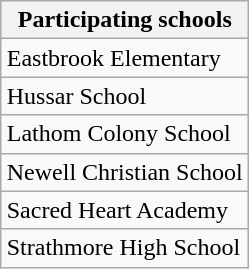<table class="wikitable" align=right>
<tr>
<th>Participating schools</th>
</tr>
<tr>
<td>Eastbrook Elementary</td>
</tr>
<tr>
<td>Hussar School</td>
</tr>
<tr>
<td>Lathom Colony School</td>
</tr>
<tr>
<td>Newell Christian School</td>
</tr>
<tr>
<td>Sacred Heart Academy</td>
</tr>
<tr>
<td>Strathmore High School</td>
</tr>
</table>
